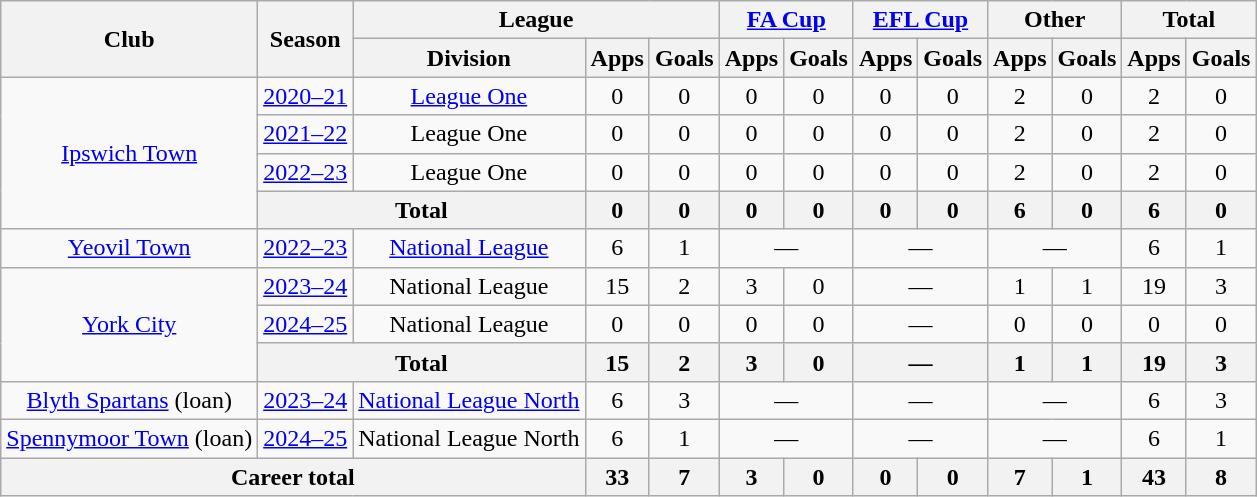<table class="wikitable" style="text-align: center">
<tr>
<th rowspan="2">Club</th>
<th rowspan="2">Season</th>
<th colspan="3">League</th>
<th colspan="2"><a href='#'>FA Cup</a></th>
<th colspan="2"><a href='#'>EFL Cup</a></th>
<th colspan="2">Other</th>
<th colspan="2">Total</th>
</tr>
<tr>
<th>Division</th>
<th>Apps</th>
<th>Goals</th>
<th>Apps</th>
<th>Goals</th>
<th>Apps</th>
<th>Goals</th>
<th>Apps</th>
<th>Goals</th>
<th>Apps</th>
<th>Goals</th>
</tr>
<tr>
<td rowspan=4><a href='#'>Ipswich Town</a></td>
<td><a href='#'>2020–21</a></td>
<td><a href='#'>League One</a></td>
<td>0</td>
<td>0</td>
<td>0</td>
<td>0</td>
<td>0</td>
<td>0</td>
<td>2</td>
<td>0</td>
<td>2</td>
<td>0</td>
</tr>
<tr>
<td><a href='#'>2021–22</a></td>
<td>League One</td>
<td>0</td>
<td>0</td>
<td>0</td>
<td>0</td>
<td>0</td>
<td>0</td>
<td>2</td>
<td>0</td>
<td>2</td>
<td>0</td>
</tr>
<tr>
<td><a href='#'>2022–23</a></td>
<td>League One</td>
<td>0</td>
<td>0</td>
<td>0</td>
<td>0</td>
<td>0</td>
<td>0</td>
<td>2</td>
<td>0</td>
<td>2</td>
<td>0</td>
</tr>
<tr>
<th colspan="2">Total</th>
<th>0</th>
<th>0</th>
<th>0</th>
<th>0</th>
<th>0</th>
<th>0</th>
<th>6</th>
<th>0</th>
<th>6</th>
<th>0</th>
</tr>
<tr>
<td><a href='#'>Yeovil Town</a></td>
<td><a href='#'>2022–23</a></td>
<td><a href='#'>National League</a></td>
<td>6</td>
<td>1</td>
<td colspan="2">—</td>
<td colspan="2">—</td>
<td colspan="2">—</td>
<td>6</td>
<td>1</td>
</tr>
<tr>
<td rowspan="3"><a href='#'>York City</a></td>
<td><a href='#'>2023–24</a></td>
<td>National League</td>
<td>15</td>
<td>2</td>
<td>3</td>
<td>0</td>
<td colspan="2">—</td>
<td>1</td>
<td>1</td>
<td>19</td>
<td>3</td>
</tr>
<tr>
<td><a href='#'>2024–25</a></td>
<td>National League</td>
<td>0</td>
<td>0</td>
<td>0</td>
<td>0</td>
<td colspan="2">—</td>
<td>0</td>
<td>0</td>
<td>0</td>
<td>0</td>
</tr>
<tr>
<th colspan="2">Total</th>
<th>15</th>
<th>2</th>
<th>3</th>
<th>0</th>
<th colspan="2">—</th>
<th>1</th>
<th>1</th>
<th>19</th>
<th>3</th>
</tr>
<tr>
<td><a href='#'>Blyth Spartans</a> (loan)</td>
<td><a href='#'>2023–24</a></td>
<td><a href='#'>National League North</a></td>
<td>6</td>
<td>3</td>
<td colspan="2">—</td>
<td colspan="2">—</td>
<td colspan="2">—</td>
<td>6</td>
<td>3</td>
</tr>
<tr>
<td><a href='#'>Spennymoor Town</a> (loan)</td>
<td><a href='#'>2024–25</a></td>
<td>National League North</td>
<td>6</td>
<td>1</td>
<td colspan="2">—</td>
<td colspan="2">—</td>
<td colspan="2">—</td>
<td>6</td>
<td>1</td>
</tr>
<tr>
<th colspan="3">Career total</th>
<th>33</th>
<th>7</th>
<th>3</th>
<th>0</th>
<th>0</th>
<th>0</th>
<th>7</th>
<th>1</th>
<th>43</th>
<th>8</th>
</tr>
</table>
